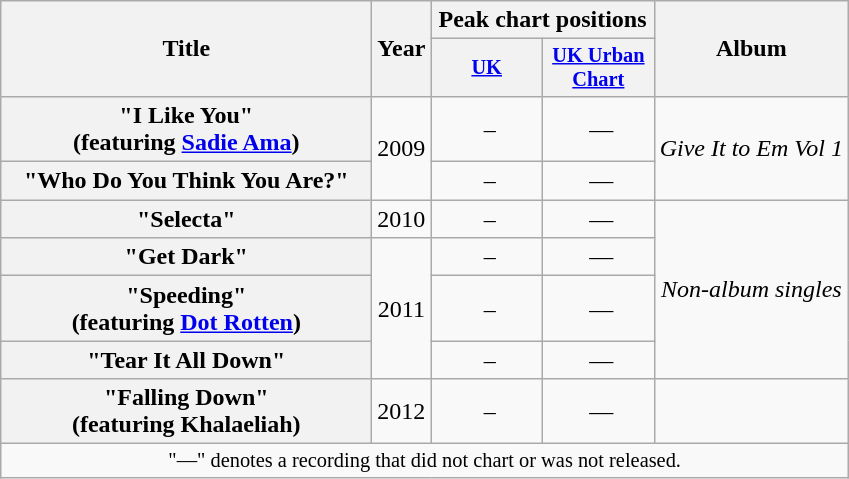<table class="wikitable plainrowheaders" style="text-align:center;">
<tr>
<th scope="col" rowspan="2" style="width:15em;">Title</th>
<th scope="col" rowspan="2">Year</th>
<th scope="col" colspan="2">Peak chart positions</th>
<th scope="col" rowspan="2">Album</th>
</tr>
<tr>
<th scope="col" style="width:5em;font-size:85%;"><a href='#'>UK</a><br></th>
<th scope="col" style="width:5em;font-size:85%;"><a href='#'>UK Urban Chart</a></th>
</tr>
<tr>
<th scope="row">"I Like You"<br><span>(featuring <a href='#'>Sadie Ama</a>)</span></th>
<td rowspan="2">2009</td>
<td> –</td>
<td> —</td>
<td rowspan="2"><em>Give It to Em Vol 1</em></td>
</tr>
<tr>
<th scope="row">"Who Do You Think You Are?"</th>
<td> –</td>
<td> —</td>
</tr>
<tr>
<th scope="row">"Selecta"</th>
<td>2010</td>
<td> –</td>
<td> —</td>
<td rowspan="4"><em>Non-album singles</em></td>
</tr>
<tr>
<th scope="row">"Get Dark"</th>
<td rowspan="3">2011</td>
<td> –</td>
<td> —</td>
</tr>
<tr>
<th scope="row">"Speeding"<br><span>(featuring <a href='#'>Dot Rotten</a>)</span></th>
<td> –</td>
<td> —</td>
</tr>
<tr>
<th scope="row">"Tear It All Down"</th>
<td> –</td>
<td> —</td>
</tr>
<tr>
<th scope="row">"Falling Down"<br><span>(featuring Khalaeliah)</span></th>
<td>2012</td>
<td> –</td>
<td> —</td>
<td></td>
</tr>
<tr>
<td colspan="5" style="font-size:85%">"—" denotes a recording that did not chart or was not released.</td>
</tr>
</table>
